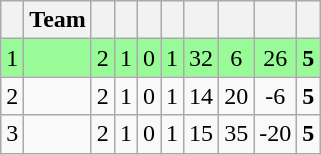<table class="wikitable" style="text-align:center;">
<tr>
<th></th>
<th>Team</th>
<th></th>
<th></th>
<th></th>
<th></th>
<th></th>
<th></th>
<th></th>
<th></th>
</tr>
<tr bgcolor=palegreen>
<td>1</td>
<td align="left"></td>
<td>2</td>
<td>1</td>
<td>0</td>
<td>1</td>
<td>32</td>
<td>6</td>
<td>26</td>
<td><strong>5</strong></td>
</tr>
<tr>
<td>2</td>
<td align="left"></td>
<td>2</td>
<td>1</td>
<td>0</td>
<td>1</td>
<td>14</td>
<td>20</td>
<td>-6</td>
<td><strong>5</strong></td>
</tr>
<tr>
<td>3</td>
<td align="left"></td>
<td>2</td>
<td>1</td>
<td>0</td>
<td>1</td>
<td>15</td>
<td>35</td>
<td>-20</td>
<td><strong>5</strong></td>
</tr>
</table>
